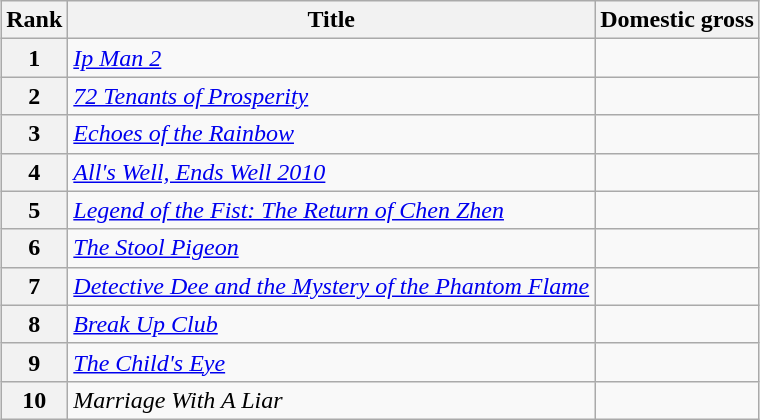<table class="wikitable sortable" style="margin:auto; margin:auto;">
<tr>
<th>Rank</th>
<th>Title</th>
<th>Domestic gross</th>
</tr>
<tr>
<th style="text-align:center;">1</th>
<td><em><a href='#'>Ip Man 2</a></em></td>
<td></td>
</tr>
<tr>
<th style="text-align:center;">2</th>
<td><em><a href='#'>72 Tenants of Prosperity</a></em></td>
<td></td>
</tr>
<tr>
<th style="text-align:center;">3</th>
<td><em><a href='#'>Echoes of the Rainbow</a></em></td>
<td></td>
</tr>
<tr>
<th style="text-align:center;">4</th>
<td><em><a href='#'>All's Well, Ends Well 2010</a></em></td>
<td></td>
</tr>
<tr>
<th style="text-align:center;">5</th>
<td><em><a href='#'>Legend of the Fist: The Return of Chen Zhen</a></em></td>
<td></td>
</tr>
<tr>
<th style="text-align:center;">6</th>
<td><em><a href='#'>The Stool Pigeon</a></em></td>
<td></td>
</tr>
<tr>
<th style="text-align:center;">7</th>
<td><em><a href='#'>Detective Dee and the Mystery of the Phantom Flame</a></em></td>
<td></td>
</tr>
<tr>
<th style="text-align:center;">8</th>
<td><em><a href='#'>Break Up Club</a></em></td>
<td></td>
</tr>
<tr>
<th style="text-align:center;">9</th>
<td><em><a href='#'>The Child's Eye</a></em></td>
<td></td>
</tr>
<tr>
<th style="text-align:center;">10</th>
<td><em>Marriage With A Liar</em></td>
<td></td>
</tr>
</table>
